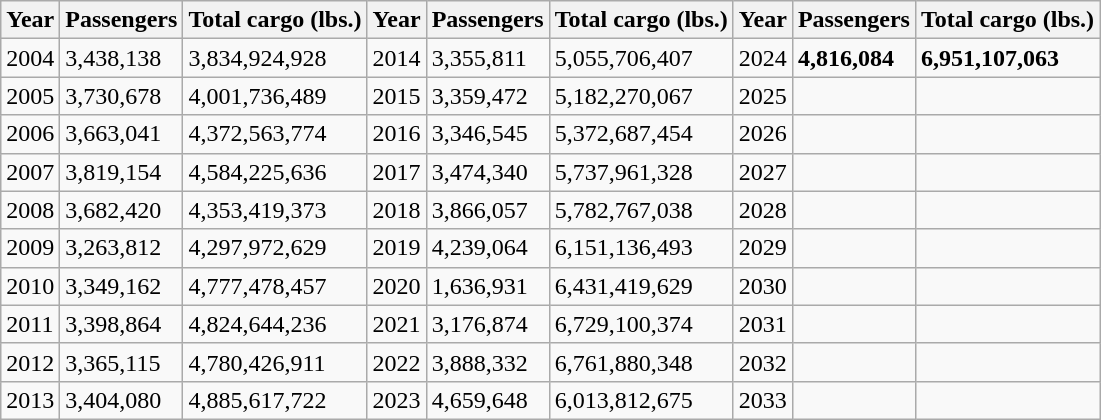<table class="wikitable">
<tr>
<th>Year</th>
<th>Passengers</th>
<th>Total cargo (lbs.)</th>
<th>Year</th>
<th>Passengers</th>
<th>Total cargo (lbs.)</th>
<th>Year</th>
<th>Passengers</th>
<th>Total cargo (lbs.)</th>
</tr>
<tr>
<td>2004</td>
<td>3,438,138</td>
<td>3,834,924,928</td>
<td>2014</td>
<td>3,355,811</td>
<td>5,055,706,407</td>
<td>2024</td>
<td><strong>4,816,084</strong></td>
<td><strong>6,951,107,063</strong></td>
</tr>
<tr>
<td>2005</td>
<td>3,730,678</td>
<td>4,001,736,489</td>
<td>2015</td>
<td>3,359,472</td>
<td>5,182,270,067</td>
<td>2025</td>
<td></td>
<td></td>
</tr>
<tr>
<td>2006</td>
<td>3,663,041</td>
<td>4,372,563,774</td>
<td>2016</td>
<td>3,346,545</td>
<td>5,372,687,454</td>
<td>2026</td>
<td></td>
<td></td>
</tr>
<tr>
<td>2007</td>
<td>3,819,154</td>
<td>4,584,225,636</td>
<td>2017</td>
<td>3,474,340</td>
<td>5,737,961,328</td>
<td>2027</td>
<td></td>
<td></td>
</tr>
<tr>
<td>2008</td>
<td>3,682,420</td>
<td>4,353,419,373</td>
<td>2018</td>
<td>3,866,057</td>
<td>5,782,767,038</td>
<td>2028</td>
<td></td>
<td></td>
</tr>
<tr>
<td>2009</td>
<td>3,263,812</td>
<td>4,297,972,629</td>
<td>2019</td>
<td>4,239,064</td>
<td>6,151,136,493</td>
<td>2029</td>
<td></td>
<td></td>
</tr>
<tr>
<td>2010</td>
<td>3,349,162</td>
<td>4,777,478,457</td>
<td>2020</td>
<td>1,636,931</td>
<td>6,431,419,629</td>
<td>2030</td>
<td></td>
<td></td>
</tr>
<tr>
<td>2011</td>
<td>3,398,864</td>
<td>4,824,644,236</td>
<td>2021</td>
<td>3,176,874</td>
<td>6,729,100,374</td>
<td>2031</td>
<td></td>
<td></td>
</tr>
<tr>
<td>2012</td>
<td>3,365,115</td>
<td>4,780,426,911</td>
<td>2022</td>
<td>3,888,332</td>
<td>6,761,880,348</td>
<td>2032</td>
<td></td>
<td></td>
</tr>
<tr>
<td>2013</td>
<td>3,404,080</td>
<td>4,885,617,722</td>
<td>2023</td>
<td>4,659,648</td>
<td>6,013,812,675</td>
<td>2033</td>
<td></td>
<td></td>
</tr>
</table>
